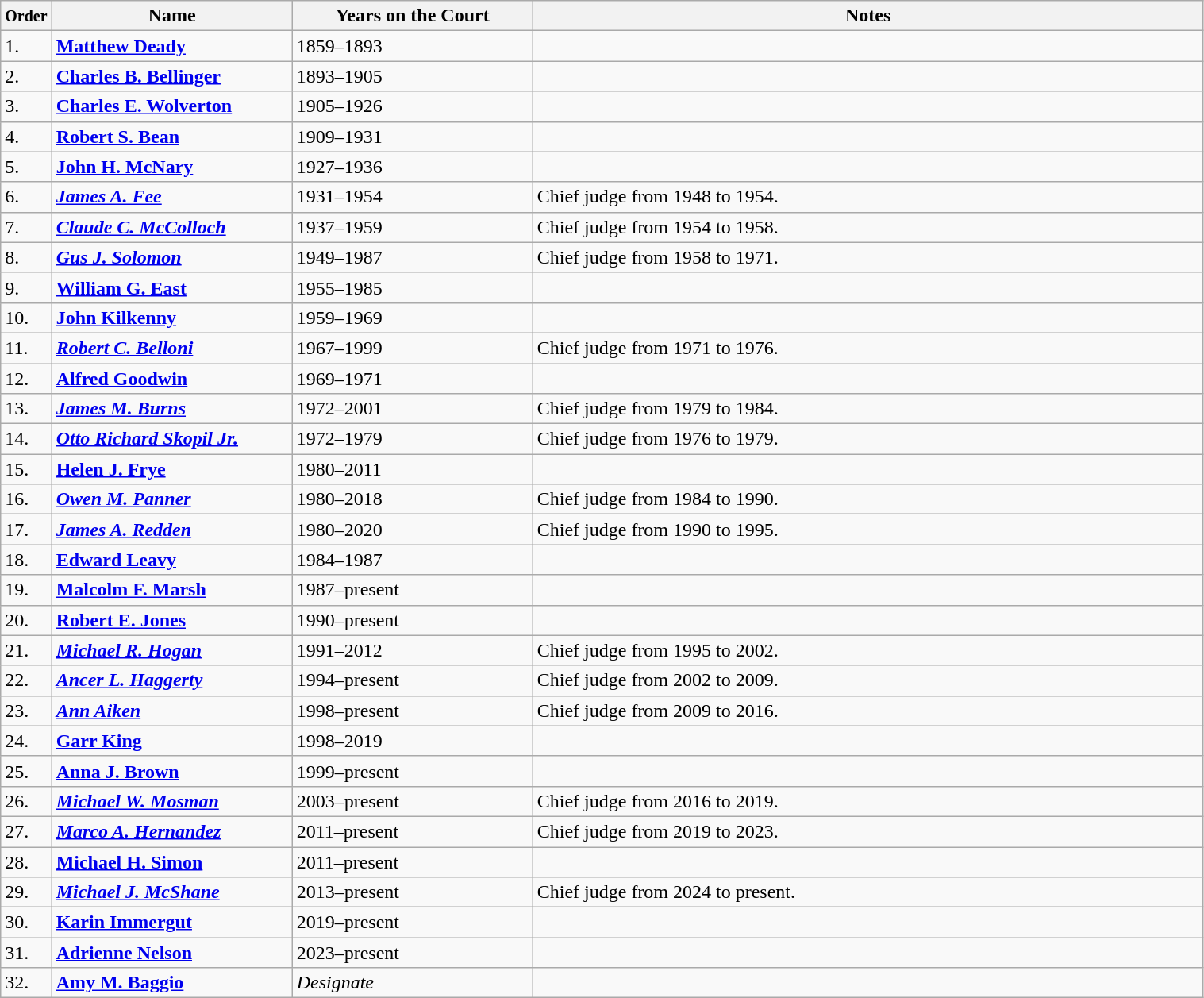<table class="wikitable sortable" style="width:80%">
<tr>
<th width="1%"><small>Order</small></th>
<th width="20%">Name</th>
<th width="20%">Years on the Court</th>
<th width="*%">Notes</th>
</tr>
<tr>
<td>1.</td>
<td><strong><a href='#'>Matthew Deady</a></strong></td>
<td>1859–1893</td>
<td></td>
</tr>
<tr>
<td>2.</td>
<td><strong><a href='#'>Charles B. Bellinger</a></strong></td>
<td>1893–1905</td>
<td></td>
</tr>
<tr>
<td>3.</td>
<td><strong><a href='#'>Charles E. Wolverton</a></strong></td>
<td>1905–1926</td>
<td></td>
</tr>
<tr>
<td>4.</td>
<td><strong><a href='#'>Robert S. Bean</a></strong></td>
<td>1909–1931</td>
<td></td>
</tr>
<tr>
<td>5.</td>
<td><strong><a href='#'>John H. McNary</a></strong></td>
<td>1927–1936</td>
<td></td>
</tr>
<tr>
<td>6.</td>
<td><strong><em><a href='#'>James A. Fee</a></em></strong></td>
<td>1931–1954</td>
<td>Chief judge from 1948 to 1954.</td>
</tr>
<tr>
<td>7.</td>
<td><strong><em><a href='#'>Claude C. McColloch</a></em></strong></td>
<td>1937–1959</td>
<td>Chief judge from 1954 to 1958.</td>
</tr>
<tr>
<td>8.</td>
<td><strong><em><a href='#'>Gus J. Solomon</a></em></strong></td>
<td>1949–1987</td>
<td>Chief judge from 1958 to 1971.</td>
</tr>
<tr>
<td>9.</td>
<td><strong><a href='#'>William G. East</a></strong></td>
<td>1955–1985</td>
<td></td>
</tr>
<tr>
<td>10.</td>
<td><strong><a href='#'>John Kilkenny</a></strong></td>
<td>1959–1969</td>
<td></td>
</tr>
<tr>
<td>11.</td>
<td><strong><em><a href='#'>Robert C. Belloni</a></em></strong></td>
<td>1967–1999</td>
<td>Chief judge from 1971 to 1976.</td>
</tr>
<tr>
<td>12.</td>
<td><strong><a href='#'>Alfred Goodwin</a></strong></td>
<td>1969–1971</td>
<td></td>
</tr>
<tr>
<td>13.</td>
<td><strong><em><a href='#'>James M. Burns</a></em></strong></td>
<td>1972–2001</td>
<td>Chief judge from 1979 to 1984.</td>
</tr>
<tr>
<td>14.</td>
<td><strong><em><a href='#'>Otto Richard Skopil Jr.</a></em></strong></td>
<td>1972–1979</td>
<td>Chief judge from 1976 to 1979.</td>
</tr>
<tr>
<td>15.</td>
<td><strong><a href='#'>Helen J. Frye</a></strong></td>
<td>1980–2011</td>
<td></td>
</tr>
<tr>
<td>16.</td>
<td><strong><em><a href='#'>Owen M. Panner</a></em></strong></td>
<td>1980–2018</td>
<td>Chief judge from 1984 to 1990.</td>
</tr>
<tr>
<td>17.</td>
<td><strong><em><a href='#'>James A. Redden</a></em></strong></td>
<td>1980–2020</td>
<td>Chief judge from 1990 to 1995.</td>
</tr>
<tr>
<td>18.</td>
<td><strong><a href='#'>Edward Leavy</a></strong></td>
<td>1984–1987</td>
<td></td>
</tr>
<tr>
<td>19.</td>
<td><strong><a href='#'>Malcolm F. Marsh</a></strong></td>
<td>1987–present</td>
<td></td>
</tr>
<tr>
<td>20.</td>
<td><strong><a href='#'>Robert E. Jones</a></strong></td>
<td>1990–present</td>
<td></td>
</tr>
<tr>
<td>21.</td>
<td><strong><em><a href='#'>Michael R. Hogan</a></em></strong></td>
<td>1991–2012</td>
<td>Chief judge from 1995 to 2002.</td>
</tr>
<tr>
<td>22.</td>
<td><strong><em><a href='#'>Ancer L. Haggerty</a></em></strong></td>
<td>1994–present</td>
<td>Chief judge from 2002 to 2009.</td>
</tr>
<tr>
<td>23.</td>
<td><strong><em><a href='#'>Ann Aiken</a></em></strong></td>
<td>1998–present</td>
<td>Chief judge from 2009 to 2016.</td>
</tr>
<tr>
<td>24.</td>
<td><strong><a href='#'>Garr King</a></strong></td>
<td>1998–2019</td>
<td></td>
</tr>
<tr>
<td>25.</td>
<td><strong><a href='#'>Anna J. Brown</a></strong></td>
<td>1999–present</td>
<td></td>
</tr>
<tr>
<td>26.</td>
<td><strong><em><a href='#'>Michael W. Mosman</a></em></strong></td>
<td>2003–present</td>
<td>Chief judge from 2016 to 2019.</td>
</tr>
<tr>
<td>27.</td>
<td><strong><em><a href='#'>Marco A. Hernandez</a></em></strong></td>
<td>2011–present</td>
<td>Chief judge from 2019 to 2023.</td>
</tr>
<tr>
<td>28.</td>
<td><strong><a href='#'>Michael H. Simon</a></strong></td>
<td>2011–present</td>
<td></td>
</tr>
<tr>
<td>29.</td>
<td><strong><em><a href='#'>Michael J. McShane</a></em></strong></td>
<td>2013–present</td>
<td>Chief judge from 2024 to present.</td>
</tr>
<tr>
<td>30.</td>
<td><strong><a href='#'>Karin Immergut</a></strong></td>
<td>2019–present</td>
<td></td>
</tr>
<tr>
<td>31.</td>
<td><strong><a href='#'>Adrienne Nelson</a></strong></td>
<td>2023–present</td>
<td></td>
</tr>
<tr>
<td>32.</td>
<td><strong><a href='#'>Amy M. Baggio</a></strong></td>
<td><em>Designate</em></td>
<td></td>
</tr>
</table>
